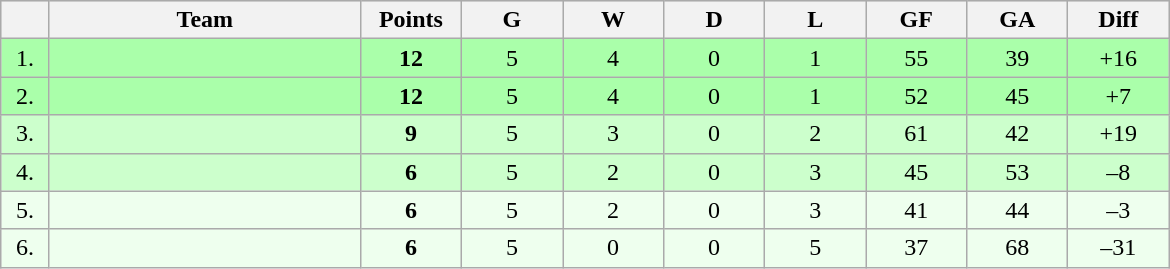<table class=wikitable style="text-align:center">
<tr bgcolor="#DCDCDC">
<th width="25"></th>
<th width="200">Team</th>
<th width="60">Points</th>
<th width="60">G</th>
<th width="60">W</th>
<th width="60">D</th>
<th width="60">L</th>
<th width="60">GF</th>
<th width="60">GA</th>
<th width="60">Diff</th>
</tr>
<tr bgcolor=#AAFFAA>
<td>1.</td>
<td align=left></td>
<td><strong>12</strong></td>
<td>5</td>
<td>4</td>
<td>0</td>
<td>1</td>
<td>55</td>
<td>39</td>
<td>+16</td>
</tr>
<tr bgcolor=#AAFFAA>
<td>2.</td>
<td align=left></td>
<td><strong>12</strong></td>
<td>5</td>
<td>4</td>
<td>0</td>
<td>1</td>
<td>52</td>
<td>45</td>
<td>+7</td>
</tr>
<tr bgcolor=#CCFFCC>
<td>3.</td>
<td align=left></td>
<td><strong>9</strong></td>
<td>5</td>
<td>3</td>
<td>0</td>
<td>2</td>
<td>61</td>
<td>42</td>
<td>+19</td>
</tr>
<tr bgcolor=#CCFFCC>
<td>4.</td>
<td align=left></td>
<td><strong>6</strong></td>
<td>5</td>
<td>2</td>
<td>0</td>
<td>3</td>
<td>45</td>
<td>53</td>
<td>–8</td>
</tr>
<tr bgcolor=#EEFFEE>
<td>5.</td>
<td align=left></td>
<td><strong>6</strong></td>
<td>5</td>
<td>2</td>
<td>0</td>
<td>3</td>
<td>41</td>
<td>44</td>
<td>–3</td>
</tr>
<tr bgcolor=#EEFFEE>
<td>6.</td>
<td align=left></td>
<td><strong>6</strong></td>
<td>5</td>
<td>0</td>
<td>0</td>
<td>5</td>
<td>37</td>
<td>68</td>
<td>–31</td>
</tr>
</table>
